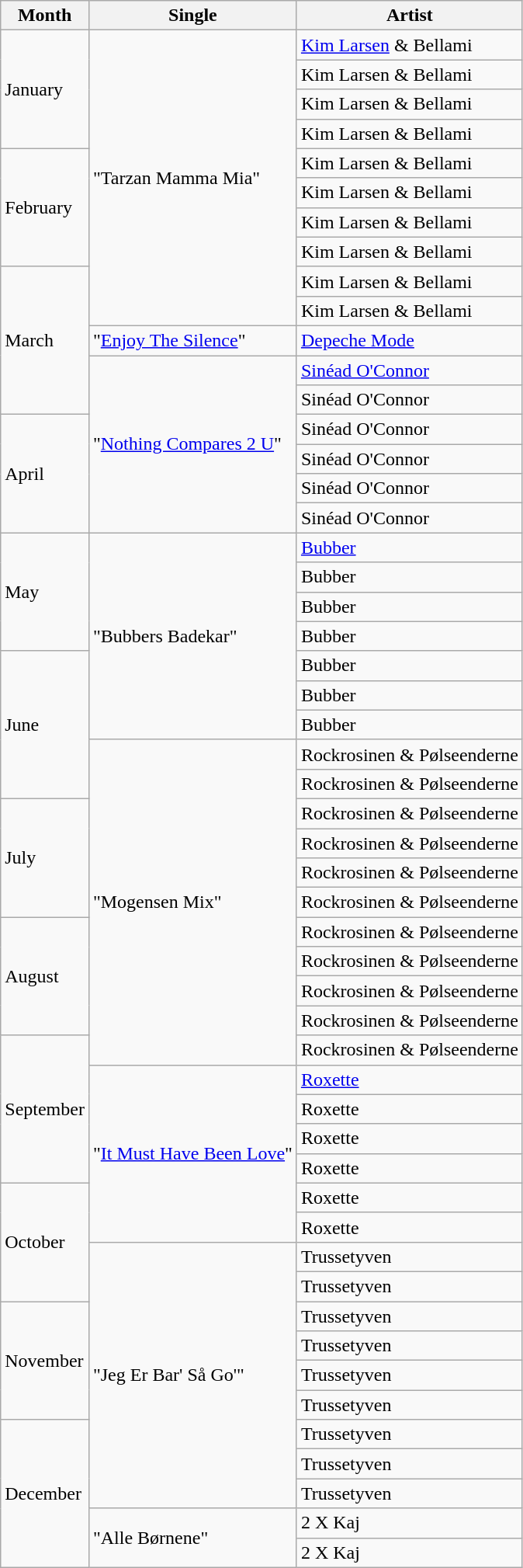<table class="wikitable plainrowheaders">
<tr>
<th>Month</th>
<th>Single</th>
<th>Artist</th>
</tr>
<tr>
<td rowspan="4">January</td>
<td rowspan="10">"Tarzan Mamma Mia"</td>
<td><a href='#'>Kim Larsen</a> & Bellami</td>
</tr>
<tr>
<td>Kim Larsen & Bellami</td>
</tr>
<tr>
<td>Kim Larsen & Bellami</td>
</tr>
<tr>
<td>Kim Larsen & Bellami</td>
</tr>
<tr>
<td rowspan="4">February</td>
<td>Kim Larsen & Bellami</td>
</tr>
<tr>
<td>Kim Larsen & Bellami</td>
</tr>
<tr>
<td>Kim Larsen & Bellami</td>
</tr>
<tr>
<td>Kim Larsen & Bellami</td>
</tr>
<tr>
<td rowspan="5">March</td>
<td>Kim Larsen & Bellami</td>
</tr>
<tr>
<td>Kim Larsen & Bellami</td>
</tr>
<tr>
<td>"<a href='#'>Enjoy The Silence</a>"</td>
<td><a href='#'>Depeche Mode</a></td>
</tr>
<tr>
<td rowspan="6">"<a href='#'>Nothing Compares 2 U</a>"</td>
<td><a href='#'>Sinéad O'Connor</a></td>
</tr>
<tr>
<td>Sinéad O'Connor</td>
</tr>
<tr>
<td rowspan="4">April</td>
<td>Sinéad O'Connor</td>
</tr>
<tr>
<td>Sinéad O'Connor</td>
</tr>
<tr>
<td>Sinéad O'Connor</td>
</tr>
<tr>
<td>Sinéad O'Connor</td>
</tr>
<tr>
<td rowspan="4">May</td>
<td rowspan="7">"Bubbers Badekar"</td>
<td><a href='#'>Bubber</a></td>
</tr>
<tr>
<td>Bubber</td>
</tr>
<tr>
<td>Bubber</td>
</tr>
<tr>
<td>Bubber</td>
</tr>
<tr>
<td rowspan="5">June</td>
<td>Bubber</td>
</tr>
<tr>
<td>Bubber</td>
</tr>
<tr>
<td>Bubber</td>
</tr>
<tr>
<td rowspan="11">"Mogensen Mix"</td>
<td>Rockrosinen & Pølseenderne</td>
</tr>
<tr>
<td>Rockrosinen & Pølseenderne</td>
</tr>
<tr>
<td rowspan="4">July</td>
<td>Rockrosinen & Pølseenderne</td>
</tr>
<tr>
<td>Rockrosinen & Pølseenderne</td>
</tr>
<tr>
<td>Rockrosinen & Pølseenderne</td>
</tr>
<tr>
<td>Rockrosinen & Pølseenderne</td>
</tr>
<tr>
<td rowspan="4">August</td>
<td>Rockrosinen & Pølseenderne</td>
</tr>
<tr>
<td>Rockrosinen & Pølseenderne</td>
</tr>
<tr>
<td>Rockrosinen & Pølseenderne</td>
</tr>
<tr>
<td>Rockrosinen & Pølseenderne</td>
</tr>
<tr>
<td rowspan="5">September</td>
<td>Rockrosinen & Pølseenderne</td>
</tr>
<tr>
<td rowspan="6">"<a href='#'>It Must Have Been Love</a>"</td>
<td><a href='#'>Roxette</a></td>
</tr>
<tr>
<td>Roxette</td>
</tr>
<tr>
<td>Roxette</td>
</tr>
<tr>
<td>Roxette</td>
</tr>
<tr>
<td rowspan="4">October</td>
<td>Roxette</td>
</tr>
<tr>
<td>Roxette</td>
</tr>
<tr>
<td rowspan="9">"Jeg Er Bar' Så Go'"</td>
<td>Trussetyven</td>
</tr>
<tr>
<td>Trussetyven</td>
</tr>
<tr>
<td rowspan="4">November</td>
<td>Trussetyven</td>
</tr>
<tr>
<td>Trussetyven</td>
</tr>
<tr>
<td>Trussetyven</td>
</tr>
<tr>
<td>Trussetyven</td>
</tr>
<tr>
<td rowspan="5">December</td>
<td>Trussetyven</td>
</tr>
<tr>
<td>Trussetyven</td>
</tr>
<tr>
<td>Trussetyven</td>
</tr>
<tr>
<td rowspan="2">"Alle Børnene"</td>
<td>2 X Kaj</td>
</tr>
<tr>
<td>2 X Kaj</td>
</tr>
</table>
